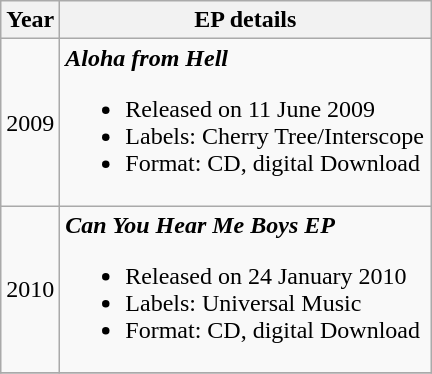<table class="wikitable">
<tr>
<th>Year</th>
<th width="240">EP details</th>
</tr>
<tr>
<td>2009</td>
<td><strong><em>Aloha from Hell</em></strong><br><ul><li>Released on 11 June 2009</li><li>Labels: Cherry Tree/Interscope</li><li>Format: CD, digital Download</li></ul></td>
</tr>
<tr>
<td>2010</td>
<td><strong><em>Can You Hear Me Boys EP</em></strong><br><ul><li>Released on 24 January 2010</li><li>Labels: Universal Music</li><li>Format: CD, digital Download</li></ul></td>
</tr>
<tr>
</tr>
</table>
